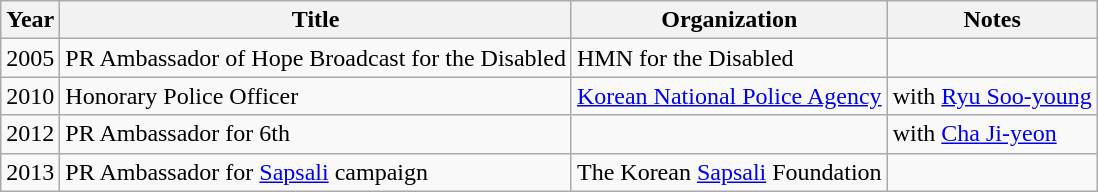<table class="wikitable sortable">
<tr>
<th scope="col">Year</th>
<th scope="col">Title</th>
<th>Organization</th>
<th scope="col" class="unsortable">Notes</th>
</tr>
<tr>
<td>2005</td>
<td>PR Ambassador of Hope Broadcast for the Disabled</td>
<td>HMN for the Disabled</td>
<td></td>
</tr>
<tr>
<td>2010</td>
<td>Honorary Police Officer</td>
<td><a href='#'>Korean National Police Agency</a></td>
<td>with <a href='#'>Ryu Soo-young</a></td>
</tr>
<tr>
<td>2012</td>
<td>PR Ambassador for 6th </td>
<td></td>
<td>with <a href='#'>Cha Ji-yeon</a></td>
</tr>
<tr>
<td>2013</td>
<td>PR Ambassador for <a href='#'>Sapsali</a> campaign</td>
<td>The Korean <a href='#'>Sapsali</a> Foundation</td>
<td></td>
</tr>
</table>
